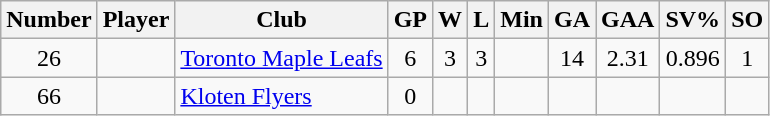<table class="wikitable sortable" style="text-align: center;">
<tr>
<th>Number</th>
<th>Player</th>
<th>Club</th>
<th>GP</th>
<th>W</th>
<th>L</th>
<th>Min</th>
<th>GA</th>
<th>GAA</th>
<th>SV%</th>
<th>SO</th>
</tr>
<tr>
<td>26</td>
<td align=left></td>
<td align=left><a href='#'>Toronto Maple Leafs</a></td>
<td>6</td>
<td>3</td>
<td>3</td>
<td></td>
<td>14</td>
<td>2.31</td>
<td>0.896</td>
<td>1</td>
</tr>
<tr>
<td>66</td>
<td align=left></td>
<td align=left><a href='#'>Kloten Flyers</a></td>
<td>0</td>
<td></td>
<td></td>
<td></td>
<td></td>
<td></td>
<td></td>
<td></td>
</tr>
</table>
